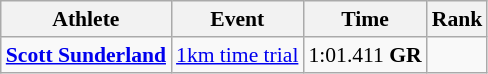<table class=wikitable style="font-size:90%">
<tr>
<th>Athlete</th>
<th>Event</th>
<th>Time</th>
<th>Rank</th>
</tr>
<tr align=center>
<td align=left><strong><a href='#'>Scott Sunderland</a></strong></td>
<td align=left><a href='#'>1km time trial</a></td>
<td>1:01.411 <strong>GR</strong></td>
<td></td>
</tr>
</table>
